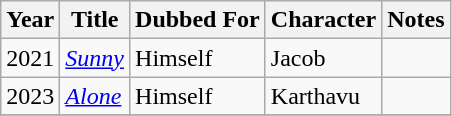<table class="wikitable">
<tr>
<th>Year</th>
<th>Title</th>
<th>Dubbed For</th>
<th>Character</th>
<th>Notes</th>
</tr>
<tr>
<td>2021</td>
<td><em><a href='#'>Sunny</a></em></td>
<td>Himself</td>
<td>Jacob</td>
<td></td>
</tr>
<tr>
<td>2023</td>
<td><em><a href='#'>Alone</a></em></td>
<td>Himself</td>
<td>Karthavu</td>
<td></td>
</tr>
<tr>
</tr>
</table>
